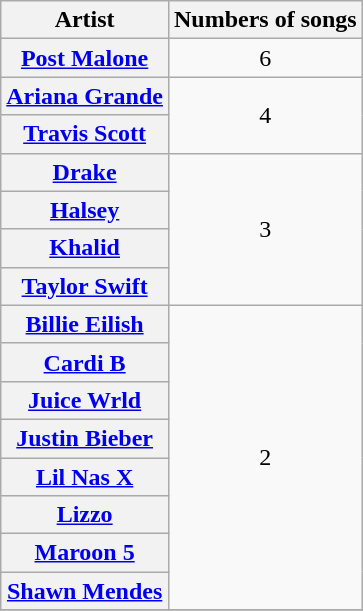<table class="wikitable sortable plainrowheaders" style="text-align:center;">
<tr>
<th scope="col">Artist</th>
<th scope="col">Numbers of songs</th>
</tr>
<tr>
<th scope="row"><a href='#'>Post Malone</a></th>
<td>6</td>
</tr>
<tr>
<th scope="row"><a href='#'>Ariana Grande</a></th>
<td rowspan="2">4</td>
</tr>
<tr>
<th scope="row"><a href='#'>Travis Scott</a></th>
</tr>
<tr>
<th scope="row"><a href='#'>Drake</a></th>
<td rowspan="4">3</td>
</tr>
<tr>
<th scope="row"><a href='#'>Halsey</a></th>
</tr>
<tr>
<th scope="row"><a href='#'>Khalid</a></th>
</tr>
<tr>
<th scope="row"><a href='#'>Taylor Swift</a></th>
</tr>
<tr>
<th scope="row"><a href='#'>Billie Eilish</a></th>
<td rowspan="8">2</td>
</tr>
<tr>
<th scope="row"><a href='#'>Cardi B</a></th>
</tr>
<tr>
<th scope="row"><a href='#'>Juice Wrld</a></th>
</tr>
<tr>
<th scope="row"><a href='#'>Justin Bieber</a></th>
</tr>
<tr>
<th scope="row"><a href='#'>Lil Nas X</a></th>
</tr>
<tr>
<th scope="row"><a href='#'>Lizzo</a></th>
</tr>
<tr>
<th scope="row"><a href='#'>Maroon 5</a></th>
</tr>
<tr>
<th scope="row"><a href='#'>Shawn Mendes</a></th>
</tr>
<tr>
</tr>
</table>
